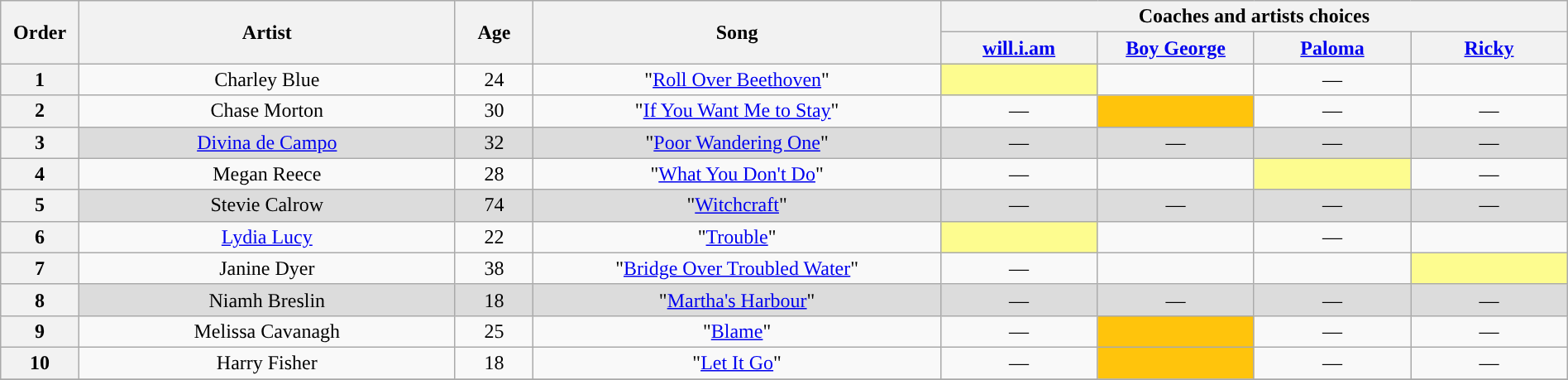<table class="wikitable" style="text-align:center; width:100%;">
<tr>
<th scope="col" rowspan="2" style="width:05%;">Order</th>
<th scope="col" rowspan="2" style="width:24%;">Artist</th>
<th scope="col" rowspan="2" style="width:05%;">Age</th>
<th scope="col" rowspan="2" style="width:26%;">Song</th>
<th colspan="4" style="width:40%;">Coaches and artists choices</th>
</tr>
<tr>
<th style="width:10%;"><a href='#'>will.i.am</a></th>
<th style="width:10%;"><a href='#'>Boy George</a></th>
<th style="width:10%;"><a href='#'>Paloma</a></th>
<th style="width:10%;"><a href='#'>Ricky</a></th>
</tr>
<tr>
<th scope="col">1</th>
<td>Charley Blue</td>
<td>24</td>
<td>"<a href='#'>Roll Over Beethoven</a>"</td>
<td style="background:#fdfc8f;"><strong></strong></td>
<td><strong></strong></td>
<td>—</td>
<td><strong></strong></td>
</tr>
<tr>
<th scope="col">2</th>
<td>Chase Morton</td>
<td>30</td>
<td>"<a href='#'>If You Want Me to Stay</a>"</td>
<td>—</td>
<td style="background:#FFC40C;text-align:center;"><strong></strong></td>
<td>—</td>
<td>—</td>
</tr>
<tr style="background:#DCDCDC">
<th scope="col">3</th>
<td style="background:#DCDCDC;"><a href='#'>Divina de Campo</a></td>
<td style="background:#DCDCDC; text-align:center;">32</td>
<td style="background:#DCDCDC; text-align:center;">"<a href='#'>Poor Wandering One</a>"</td>
<td>—</td>
<td>—</td>
<td>—</td>
<td>—</td>
</tr>
<tr>
<th scope="col">4</th>
<td>Megan Reece</td>
<td>28</td>
<td>"<a href='#'>What You Don't Do</a>"</td>
<td>—</td>
<td><strong></strong></td>
<td style="background:#fdfc8f;"><strong></strong></td>
<td>—</td>
</tr>
<tr style="background:#DCDCDC">
<th scope="col">5</th>
<td style="background:#DCDCDC;">Stevie Calrow</td>
<td style="background:#DCDCDC; text-align:center;">74</td>
<td style="background:#DCDCDC; text-align:center;">"<a href='#'>Witchcraft</a>"</td>
<td>—</td>
<td>—</td>
<td>—</td>
<td>—</td>
</tr>
<tr>
<th scope="col">6</th>
<td><a href='#'>Lydia Lucy</a></td>
<td>22</td>
<td>"<a href='#'>Trouble</a>"</td>
<td style="background:#fdfc8f;"><strong></strong></td>
<td><strong></strong></td>
<td>—</td>
<td><strong></strong></td>
</tr>
<tr>
<th scope="col">7</th>
<td>Janine Dyer</td>
<td>38</td>
<td>"<a href='#'>Bridge Over Troubled Water</a>"</td>
<td>—</td>
<td><strong></strong></td>
<td><strong></strong></td>
<td style="background:#fdfc8f;"><strong></strong></td>
</tr>
<tr style="background:#DCDCDC">
<th scope="col">8</th>
<td style="background:#DCDCDC;">Niamh Breslin</td>
<td style="background:#DCDCDC; text-align:center;">18</td>
<td style="background:#DCDCDC; text-align:center;">"<a href='#'>Martha's Harbour</a>"</td>
<td>—</td>
<td>—</td>
<td>—</td>
<td>—</td>
</tr>
<tr>
<th scope="col">9</th>
<td>Melissa Cavanagh</td>
<td>25</td>
<td>"<a href='#'>Blame</a>"</td>
<td>—</td>
<td style="background:#FFC40C;text-align:center;"><strong></strong></td>
<td>—</td>
<td>—</td>
</tr>
<tr>
<th scope="col">10</th>
<td>Harry Fisher</td>
<td>18</td>
<td>"<a href='#'>Let It Go</a>"</td>
<td>—</td>
<td style="background:#FFC40C;text-align:center;"><strong></strong></td>
<td>—</td>
<td>—</td>
</tr>
<tr>
</tr>
</table>
